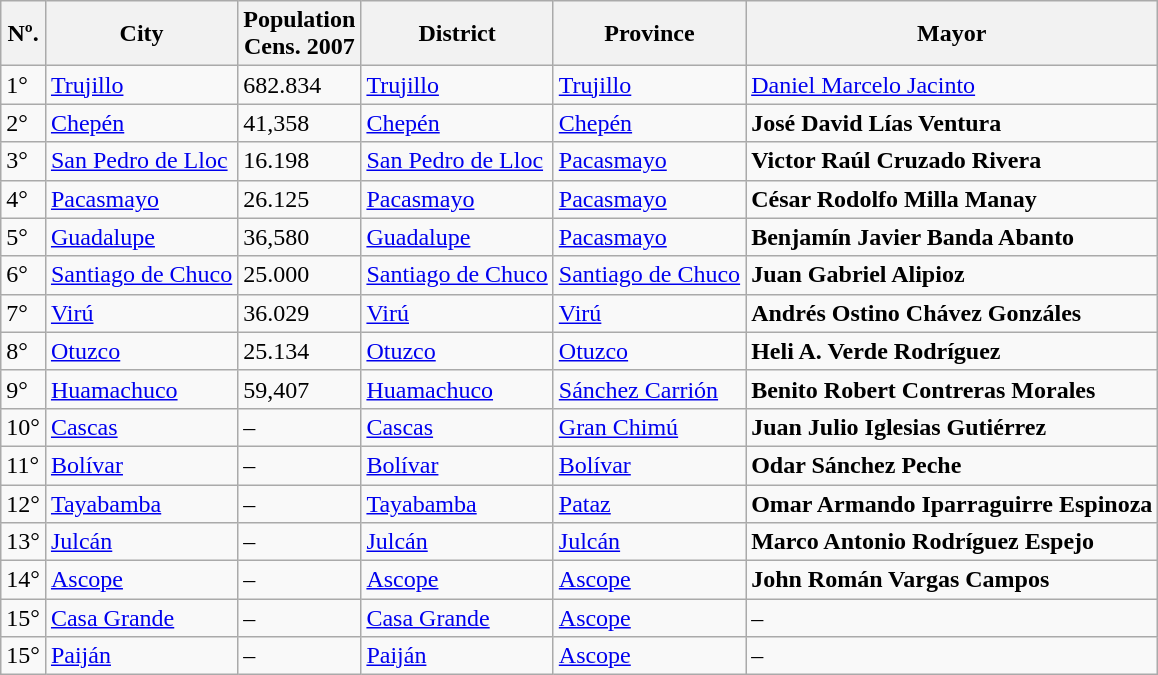<table class="wikitable sortable">
<tr ---->
<th>Nº.</th>
<th>City</th>
<th>Population<br>Cens. 2007</th>
<th>District</th>
<th>Province</th>
<th>Mayor</th>
</tr>
<tr ---->
<td>1°</td>
<td><a href='#'>Trujillo</a></td>
<td>682.834</td>
<td><a href='#'>Trujillo</a></td>
<td><a href='#'>Trujillo</a></td>
<td><a href='#'>Daniel Marcelo Jacinto</a></td>
</tr>
<tr ---->
<td>2°</td>
<td><a href='#'>Chepén</a></td>
<td>41,358</td>
<td><a href='#'>Chepén</a></td>
<td><a href='#'>Chepén</a></td>
<td><strong>José David Lías Ventura</strong></td>
</tr>
<tr ---->
<td>3°</td>
<td><a href='#'>San Pedro de Lloc</a></td>
<td>16.198</td>
<td><a href='#'>San Pedro de Lloc</a></td>
<td><a href='#'>Pacasmayo</a></td>
<td><strong>Victor Raúl Cruzado Rivera</strong></td>
</tr>
<tr ---->
<td>4°</td>
<td><a href='#'>Pacasmayo</a></td>
<td>26.125</td>
<td><a href='#'>Pacasmayo</a></td>
<td><a href='#'>Pacasmayo</a></td>
<td><strong>César Rodolfo Milla Manay</strong></td>
</tr>
<tr ---->
<td>5°</td>
<td><a href='#'>Guadalupe</a></td>
<td>36,580</td>
<td><a href='#'>Guadalupe</a></td>
<td><a href='#'>Pacasmayo</a></td>
<td><strong>Benjamín Javier Banda Abanto</strong></td>
</tr>
<tr ---->
<td>6°</td>
<td><a href='#'>Santiago de Chuco</a></td>
<td>25.000</td>
<td><a href='#'>Santiago de Chuco</a></td>
<td><a href='#'>Santiago de Chuco</a></td>
<td><strong>Juan Gabriel Alipioz</strong></td>
</tr>
<tr ---->
<td>7°</td>
<td><a href='#'>Virú</a></td>
<td>36.029</td>
<td><a href='#'>Virú</a></td>
<td><a href='#'>Virú</a></td>
<td><strong>Andrés Ostino Chávez Gonzáles</strong></td>
</tr>
<tr ---->
<td>8°</td>
<td><a href='#'>Otuzco</a></td>
<td>25.134</td>
<td><a href='#'>Otuzco</a></td>
<td><a href='#'>Otuzco</a></td>
<td><strong>Heli A. Verde Rodríguez</strong></td>
</tr>
<tr ---->
<td>9°</td>
<td><a href='#'>Huamachuco</a></td>
<td>59,407</td>
<td><a href='#'>Huamachuco</a></td>
<td><a href='#'>Sánchez Carrión</a></td>
<td><strong>Benito Robert Contreras Morales</strong></td>
</tr>
<tr ---->
<td>10°</td>
<td><a href='#'>Cascas</a></td>
<td>–</td>
<td><a href='#'>Cascas</a></td>
<td><a href='#'>Gran Chimú</a></td>
<td><strong>Juan Julio Iglesias Gutiérrez</strong></td>
</tr>
<tr ---->
<td>11°</td>
<td><a href='#'>Bolívar</a></td>
<td>–</td>
<td><a href='#'>Bolívar</a></td>
<td><a href='#'>Bolívar</a></td>
<td><strong>Odar Sánchez Peche</strong></td>
</tr>
<tr ---->
<td>12°</td>
<td><a href='#'>Tayabamba</a></td>
<td>–</td>
<td><a href='#'>Tayabamba</a></td>
<td><a href='#'>Pataz</a></td>
<td><strong>Omar Armando Iparraguirre Espinoza</strong></td>
</tr>
<tr ---->
<td>13°</td>
<td><a href='#'>Julcán</a></td>
<td>–</td>
<td><a href='#'>Julcán</a></td>
<td><a href='#'>Julcán</a></td>
<td><strong>Marco Antonio Rodríguez Espejo</strong></td>
</tr>
<tr ---->
<td>14°</td>
<td><a href='#'>Ascope</a></td>
<td>–</td>
<td><a href='#'>Ascope</a></td>
<td><a href='#'>Ascope</a></td>
<td><strong>John Román Vargas Campos</strong></td>
</tr>
<tr ---->
<td>15°</td>
<td><a href='#'>Casa Grande</a></td>
<td>–</td>
<td><a href='#'>Casa Grande</a></td>
<td><a href='#'>Ascope</a></td>
<td>–</td>
</tr>
<tr ---->
<td>15°</td>
<td><a href='#'>Paiján</a></td>
<td>–</td>
<td><a href='#'>Paiján</a></td>
<td><a href='#'>Ascope</a></td>
<td>–</td>
</tr>
</table>
